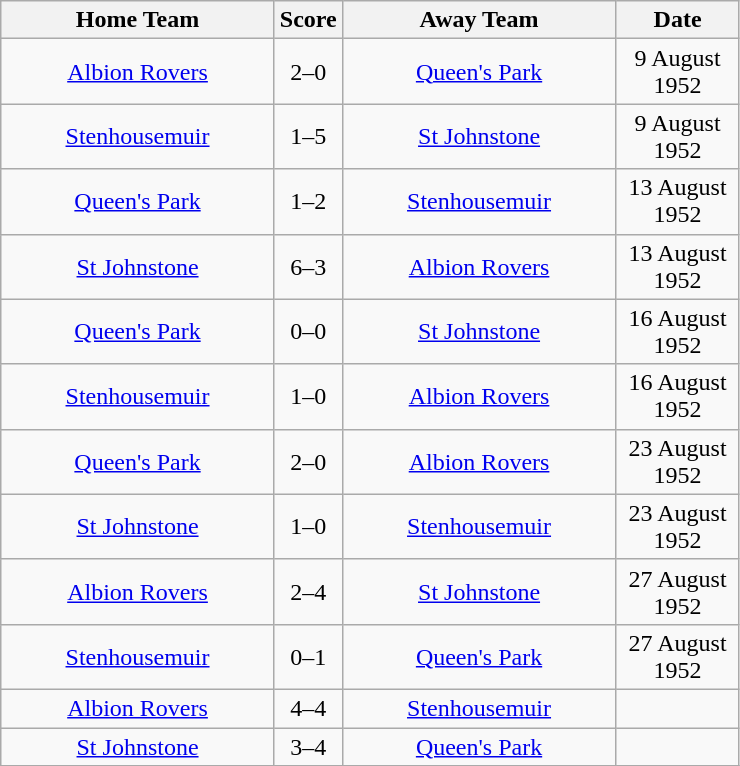<table class="wikitable" style="text-align:center;">
<tr>
<th width=175>Home Team</th>
<th width=20>Score</th>
<th width=175>Away Team</th>
<th width= 75>Date</th>
</tr>
<tr>
<td><a href='#'>Albion Rovers</a></td>
<td>2–0</td>
<td><a href='#'>Queen's Park</a></td>
<td>9 August 1952</td>
</tr>
<tr>
<td><a href='#'>Stenhousemuir</a></td>
<td>1–5</td>
<td><a href='#'>St Johnstone</a></td>
<td>9 August 1952</td>
</tr>
<tr>
<td><a href='#'>Queen's Park</a></td>
<td>1–2</td>
<td><a href='#'>Stenhousemuir</a></td>
<td>13 August 1952</td>
</tr>
<tr>
<td><a href='#'>St Johnstone</a></td>
<td>6–3</td>
<td><a href='#'>Albion Rovers</a></td>
<td>13 August 1952</td>
</tr>
<tr>
<td><a href='#'>Queen's Park</a></td>
<td>0–0</td>
<td><a href='#'>St Johnstone</a></td>
<td>16 August 1952</td>
</tr>
<tr>
<td><a href='#'>Stenhousemuir</a></td>
<td>1–0</td>
<td><a href='#'>Albion Rovers</a></td>
<td>16 August 1952</td>
</tr>
<tr>
<td><a href='#'>Queen's Park</a></td>
<td>2–0</td>
<td><a href='#'>Albion Rovers</a></td>
<td>23 August 1952</td>
</tr>
<tr>
<td><a href='#'>St Johnstone</a></td>
<td>1–0</td>
<td><a href='#'>Stenhousemuir</a></td>
<td>23 August 1952</td>
</tr>
<tr>
<td><a href='#'>Albion Rovers</a></td>
<td>2–4</td>
<td><a href='#'>St Johnstone</a></td>
<td>27 August 1952</td>
</tr>
<tr>
<td><a href='#'>Stenhousemuir</a></td>
<td>0–1</td>
<td><a href='#'>Queen's Park</a></td>
<td>27 August 1952</td>
</tr>
<tr>
<td><a href='#'>Albion Rovers</a></td>
<td>4–4</td>
<td><a href='#'>Stenhousemuir</a></td>
<td></td>
</tr>
<tr>
<td><a href='#'>St Johnstone</a></td>
<td>3–4</td>
<td><a href='#'>Queen's Park</a></td>
<td></td>
</tr>
<tr>
</tr>
</table>
